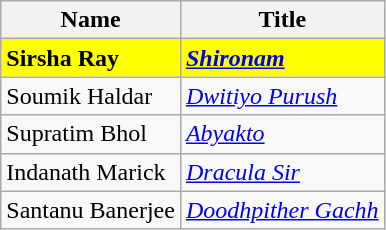<table class="wikitable">
<tr>
<th>Name</th>
<th>Title</th>
</tr>
<tr>
<td style="background:#FFFF00"><strong>Sirsha Ray</strong></td>
<td style="background:#FFFF00"><strong><em><a href='#'>Shironam</a></em></strong></td>
</tr>
<tr>
<td>Soumik Haldar</td>
<td><em><a href='#'>Dwitiyo Purush</a></em></td>
</tr>
<tr>
<td>Supratim Bhol</td>
<td><em><a href='#'>Abyakto</a></em></td>
</tr>
<tr>
<td>Indanath Marick</td>
<td><em><a href='#'>Dracula Sir</a></em></td>
</tr>
<tr>
<td>Santanu Banerjee</td>
<td><em><a href='#'>Doodhpither Gachh</a></em></td>
</tr>
</table>
